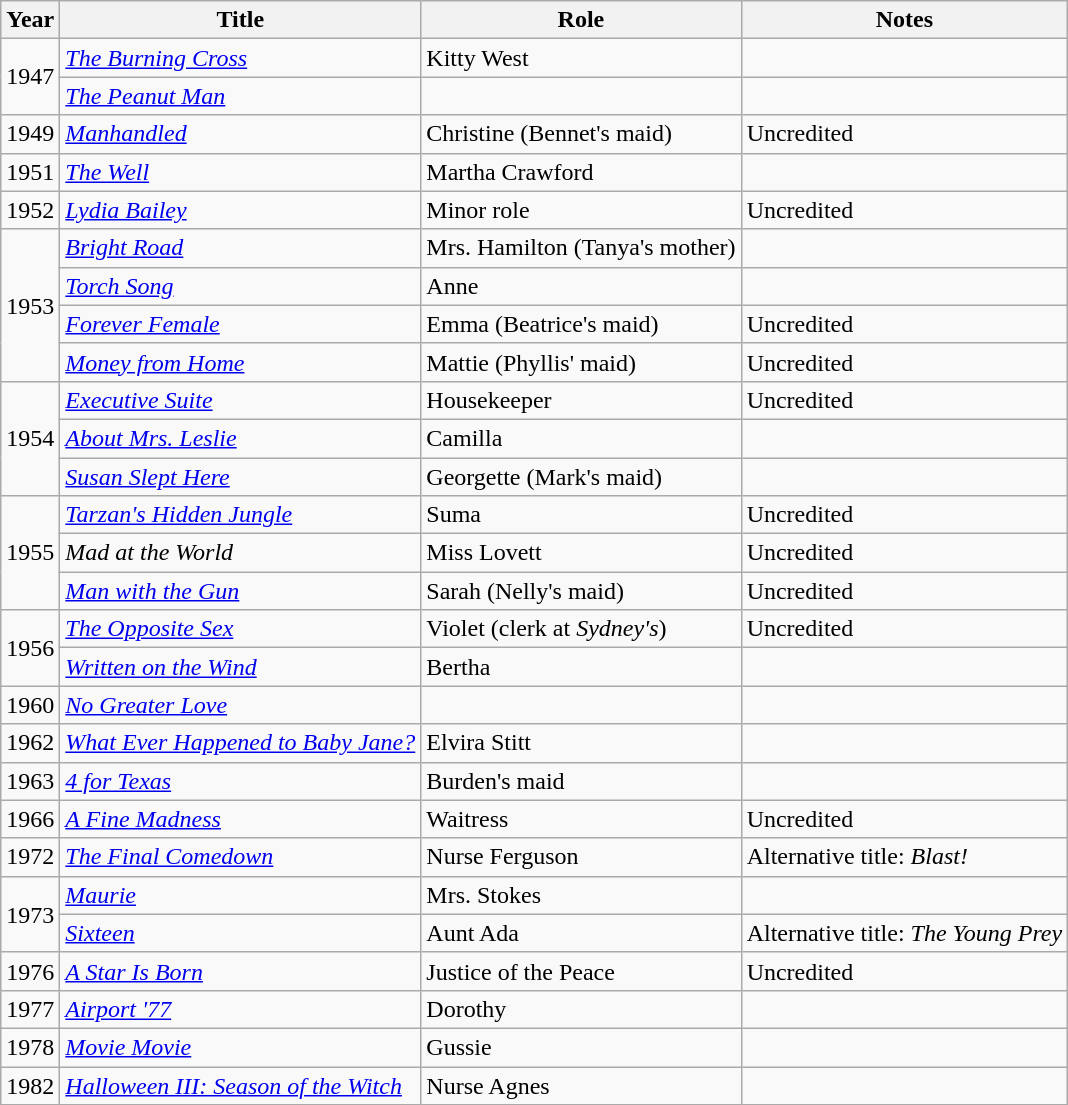<table class="wikitable sortable">
<tr>
<th>Year</th>
<th>Title</th>
<th>Role</th>
<th class="unsortable">Notes</th>
</tr>
<tr>
<td rowspan=2>1947</td>
<td><em><a href='#'>The Burning Cross</a></em></td>
<td>Kitty West</td>
<td></td>
</tr>
<tr>
<td><em><a href='#'>The Peanut Man</a></em></td>
<td></td>
<td></td>
</tr>
<tr>
<td>1949</td>
<td><em><a href='#'>Manhandled</a></em></td>
<td>Christine (Bennet's maid)</td>
<td>Uncredited</td>
</tr>
<tr>
<td>1951</td>
<td><em><a href='#'>The Well</a></em></td>
<td>Martha Crawford</td>
<td></td>
</tr>
<tr>
<td>1952</td>
<td><em><a href='#'>Lydia Bailey</a></em></td>
<td>Minor role</td>
<td>Uncredited</td>
</tr>
<tr>
<td rowspan=4>1953</td>
<td><em><a href='#'>Bright Road</a></em></td>
<td>Mrs. Hamilton (Tanya's mother)</td>
<td></td>
</tr>
<tr>
<td><em><a href='#'>Torch Song</a></em></td>
<td>Anne</td>
<td></td>
</tr>
<tr>
<td><em><a href='#'>Forever Female</a></em></td>
<td>Emma (Beatrice's maid)</td>
<td>Uncredited</td>
</tr>
<tr>
<td><em><a href='#'>Money from Home</a></em></td>
<td>Mattie (Phyllis' maid)</td>
<td>Uncredited</td>
</tr>
<tr>
<td rowspan=3>1954</td>
<td><em><a href='#'>Executive Suite</a></em></td>
<td>Housekeeper</td>
<td>Uncredited</td>
</tr>
<tr>
<td><em><a href='#'>About Mrs. Leslie</a></em></td>
<td>Camilla</td>
<td></td>
</tr>
<tr>
<td><em><a href='#'>Susan Slept Here</a></em></td>
<td>Georgette (Mark's maid)</td>
<td></td>
</tr>
<tr>
<td rowspan=3>1955</td>
<td><em><a href='#'>Tarzan's Hidden Jungle</a></em></td>
<td>Suma</td>
<td>Uncredited</td>
</tr>
<tr>
<td><em>Mad at the World</em></td>
<td>Miss Lovett</td>
<td>Uncredited</td>
</tr>
<tr>
<td><em><a href='#'>Man with the Gun</a></em></td>
<td>Sarah (Nelly's maid)</td>
<td>Uncredited</td>
</tr>
<tr>
<td rowspan=2>1956</td>
<td><em><a href='#'>The Opposite Sex</a></em></td>
<td>Violet (clerk at <em>Sydney's</em>)</td>
<td>Uncredited</td>
</tr>
<tr>
<td><em><a href='#'>Written on the Wind</a></em></td>
<td>Bertha</td>
<td></td>
</tr>
<tr>
<td>1960</td>
<td><em><a href='#'>No Greater Love</a></em></td>
<td></td>
<td></td>
</tr>
<tr>
<td>1962</td>
<td><em><a href='#'>What Ever Happened to Baby Jane?</a></em></td>
<td>Elvira Stitt</td>
<td></td>
</tr>
<tr>
<td>1963</td>
<td><em><a href='#'>4 for Texas</a></em></td>
<td>Burden's maid</td>
<td></td>
</tr>
<tr>
<td>1966</td>
<td><em><a href='#'>A Fine Madness</a></em></td>
<td>Waitress</td>
<td>Uncredited</td>
</tr>
<tr>
<td>1972</td>
<td><em><a href='#'>The Final Comedown</a></em></td>
<td>Nurse Ferguson</td>
<td>Alternative title: <em>Blast!</em></td>
</tr>
<tr>
<td rowspan=2>1973</td>
<td><em><a href='#'>Maurie</a></em></td>
<td>Mrs. Stokes</td>
<td></td>
</tr>
<tr>
<td><em><a href='#'>Sixteen</a></em></td>
<td>Aunt Ada</td>
<td>Alternative title: <em>The Young Prey</em></td>
</tr>
<tr>
<td>1976</td>
<td><em><a href='#'>A Star Is Born</a></em></td>
<td>Justice of the Peace</td>
<td>Uncredited</td>
</tr>
<tr>
<td>1977</td>
<td><em><a href='#'>Airport '77</a></em></td>
<td>Dorothy</td>
<td></td>
</tr>
<tr>
<td>1978</td>
<td><em><a href='#'>Movie Movie</a></em></td>
<td>Gussie</td>
<td></td>
</tr>
<tr>
<td>1982</td>
<td><em><a href='#'>Halloween III: Season of the Witch</a></em></td>
<td>Nurse Agnes</td>
<td></td>
</tr>
<tr>
</tr>
</table>
